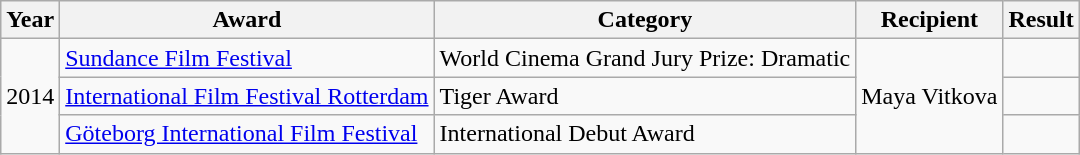<table class="wikitable sortable" style="margin:1em auto;">
<tr>
<th>Year</th>
<th>Award</th>
<th>Category</th>
<th>Recipient</th>
<th>Result</th>
</tr>
<tr>
<td rowspan="3">2014</td>
<td><a href='#'>Sundance Film Festival</a></td>
<td>World Cinema Grand Jury Prize: Dramatic</td>
<td rowspan="3">Maya Vitkova</td>
<td></td>
</tr>
<tr>
<td><a href='#'>International Film Festival Rotterdam</a></td>
<td>Tiger Award</td>
<td></td>
</tr>
<tr>
<td><a href='#'>Göteborg International Film Festival</a></td>
<td>International Debut Award</td>
<td></td>
</tr>
</table>
